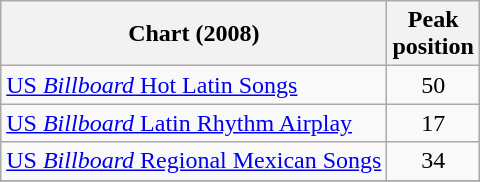<table class="wikitable sortable">
<tr>
<th align="left">Chart (2008)</th>
<th align="left">Peak<br>position</th>
</tr>
<tr>
<td align="left"><a href='#'>US <em>Billboard</em> Hot Latin Songs</a></td>
<td align="center">50</td>
</tr>
<tr>
<td align="left"><a href='#'>US <em>Billboard</em> Latin Rhythm Airplay</a></td>
<td align="center">17</td>
</tr>
<tr>
<td align="left"><a href='#'>US <em>Billboard</em> Regional Mexican Songs</a></td>
<td align="center">34</td>
</tr>
<tr>
</tr>
</table>
